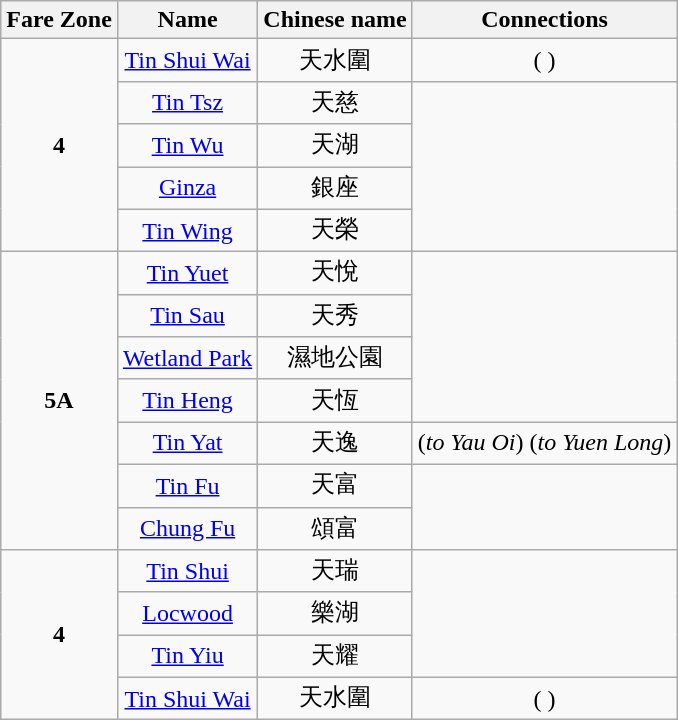<table class="wikitable sortable" style="text-align: center;">
<tr>
<th>Fare Zone</th>
<th data-sort-type="text">Name</th>
<th>Chinese name</th>
<th>Connections</th>
</tr>
<tr>
<td rowspan='5'><strong>4</strong></td>
<td><a href='#'>Tin Shui Wai</a></td>
<td>天水圍</td>
<td>   ( )</td>
</tr>
<tr>
<td><a href='#'>Tin Tsz</a></td>
<td>天慈</td>
<td rowspan='4'> </td>
</tr>
<tr>
<td><a href='#'>Tin Wu</a></td>
<td>天湖</td>
</tr>
<tr>
<td><a href='#'>Ginza</a></td>
<td>銀座</td>
</tr>
<tr>
<td><a href='#'>Tin Wing</a></td>
<td>天榮</td>
</tr>
<tr>
<td rowspan='7'><strong>5A</strong></td>
<td><a href='#'>Tin Yuet</a></td>
<td>天悅</td>
<td rowspan='4'></td>
</tr>
<tr>
<td><a href='#'>Tin Sau</a></td>
<td>天秀</td>
</tr>
<tr>
<td><a href='#'>Wetland Park</a></td>
<td>濕地公園</td>
</tr>
<tr>
<td><a href='#'>Tin Heng</a></td>
<td>天恆</td>
</tr>
<tr>
<td><a href='#'>Tin Yat</a></td>
<td>天逸</td>
<td rowspan='1'> (<em>to Yau Oi</em>)  (<em>to Yuen Long</em>)</td>
</tr>
<tr>
<td><a href='#'>Tin Fu</a></td>
<td>天富</td>
<td rowspan='2'>  </td>
</tr>
<tr>
<td><a href='#'>Chung Fu</a></td>
<td>頌富</td>
</tr>
<tr>
<td rowspan=4><strong>4</strong></td>
<td><a href='#'>Tin Shui</a></td>
<td>天瑞</td>
<td rowspan='3'> </td>
</tr>
<tr>
<td><a href='#'>Locwood</a></td>
<td>樂湖</td>
</tr>
<tr>
<td><a href='#'>Tin Yiu</a></td>
<td>天耀</td>
</tr>
<tr>
<td><a href='#'>Tin Shui Wai</a></td>
<td>天水圍</td>
<td>   ( )</td>
</tr>
</table>
